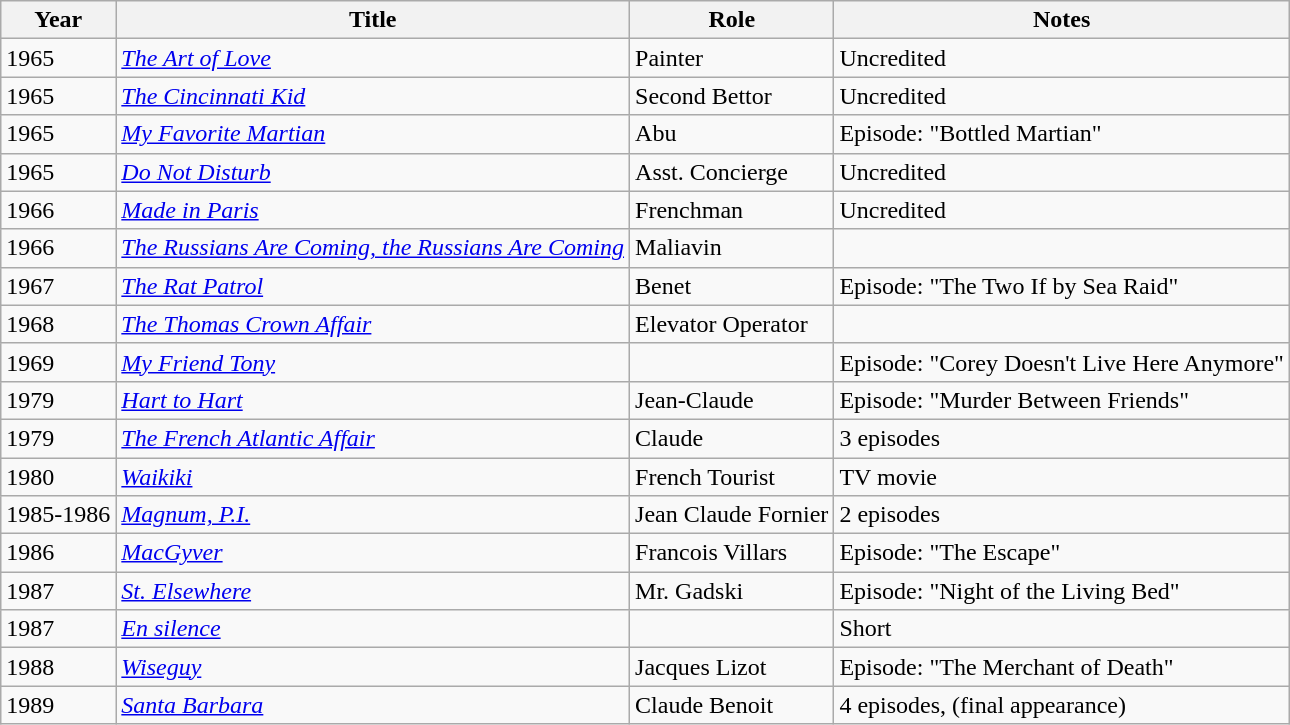<table class="wikitable">
<tr>
<th>Year</th>
<th>Title</th>
<th>Role</th>
<th>Notes</th>
</tr>
<tr>
<td>1965</td>
<td><em><a href='#'>The Art of Love</a></em></td>
<td>Painter</td>
<td>Uncredited</td>
</tr>
<tr>
<td>1965</td>
<td><em><a href='#'>The Cincinnati Kid</a></em></td>
<td>Second Bettor</td>
<td>Uncredited</td>
</tr>
<tr>
<td>1965</td>
<td><em><a href='#'>My Favorite Martian</a></em></td>
<td>Abu</td>
<td>Episode: "Bottled Martian"</td>
</tr>
<tr>
<td>1965</td>
<td><em><a href='#'>Do Not Disturb</a></em></td>
<td>Asst. Concierge</td>
<td>Uncredited</td>
</tr>
<tr>
<td>1966</td>
<td><em><a href='#'>Made in Paris</a></em></td>
<td>Frenchman</td>
<td>Uncredited</td>
</tr>
<tr>
<td>1966</td>
<td><em><a href='#'>The Russians Are Coming, the Russians Are Coming</a></em></td>
<td>Maliavin</td>
<td></td>
</tr>
<tr>
<td>1967</td>
<td><em><a href='#'>The Rat Patrol</a></em></td>
<td>Benet</td>
<td>Episode: "The Two If by Sea Raid"</td>
</tr>
<tr>
<td>1968</td>
<td><em><a href='#'>The Thomas Crown Affair</a></em></td>
<td>Elevator Operator</td>
<td></td>
</tr>
<tr>
<td>1969</td>
<td><em><a href='#'>My Friend Tony</a></em></td>
<td></td>
<td>Episode: "Corey Doesn't Live Here Anymore"</td>
</tr>
<tr>
<td>1979</td>
<td><em><a href='#'>Hart to Hart</a></em></td>
<td>Jean-Claude</td>
<td>Episode: "Murder Between Friends"</td>
</tr>
<tr>
<td>1979</td>
<td><em><a href='#'>The French Atlantic Affair</a></em></td>
<td>Claude</td>
<td>3 episodes</td>
</tr>
<tr>
<td>1980</td>
<td><em><a href='#'>Waikiki</a></em></td>
<td>French Tourist</td>
<td>TV movie</td>
</tr>
<tr>
<td>1985-1986</td>
<td><em><a href='#'>Magnum, P.I.</a></em></td>
<td>Jean Claude Fornier</td>
<td>2 episodes</td>
</tr>
<tr>
<td>1986</td>
<td><em><a href='#'>MacGyver</a></em></td>
<td>Francois Villars</td>
<td>Episode: "The Escape"</td>
</tr>
<tr>
<td>1987</td>
<td><em><a href='#'>St. Elsewhere</a></em></td>
<td>Mr. Gadski</td>
<td>Episode: "Night of the Living Bed"</td>
</tr>
<tr>
<td>1987</td>
<td><em><a href='#'>En silence</a></em></td>
<td></td>
<td>Short</td>
</tr>
<tr>
<td>1988</td>
<td><em><a href='#'>Wiseguy</a></em></td>
<td>Jacques Lizot</td>
<td>Episode: "The Merchant of Death"</td>
</tr>
<tr>
<td>1989</td>
<td><em><a href='#'>Santa Barbara</a></em></td>
<td>Claude Benoit</td>
<td>4 episodes, (final appearance)</td>
</tr>
</table>
